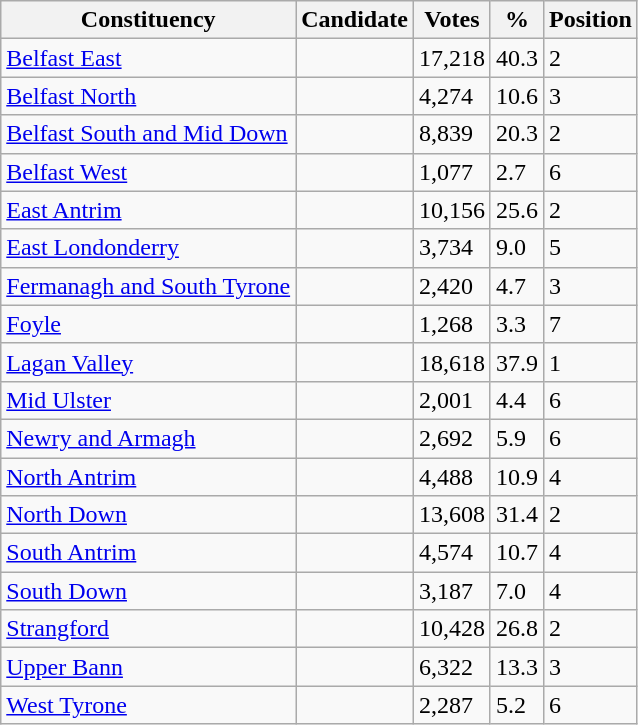<table class="wikitable sortable">
<tr>
<th>Constituency</th>
<th>Candidate</th>
<th>Votes</th>
<th>%</th>
<th>Position</th>
</tr>
<tr>
<td><a href='#'>Belfast East</a></td>
<td></td>
<td>17,218</td>
<td>40.3</td>
<td>2</td>
</tr>
<tr>
<td><a href='#'>Belfast North</a></td>
<td></td>
<td>4,274</td>
<td>10.6</td>
<td>3</td>
</tr>
<tr>
<td><a href='#'>Belfast South and Mid Down</a></td>
<td></td>
<td>8,839</td>
<td>20.3</td>
<td>2</td>
</tr>
<tr>
<td><a href='#'>Belfast West</a></td>
<td></td>
<td>1,077</td>
<td>2.7</td>
<td>6</td>
</tr>
<tr>
<td><a href='#'>East Antrim</a></td>
<td></td>
<td>10,156</td>
<td>25.6</td>
<td>2</td>
</tr>
<tr>
<td><a href='#'>East Londonderry</a></td>
<td></td>
<td>3,734</td>
<td>9.0</td>
<td>5</td>
</tr>
<tr>
<td><a href='#'>Fermanagh and South Tyrone</a></td>
<td></td>
<td>2,420</td>
<td>4.7</td>
<td>3</td>
</tr>
<tr>
<td><a href='#'>Foyle</a></td>
<td></td>
<td>1,268</td>
<td>3.3</td>
<td>7</td>
</tr>
<tr>
<td><a href='#'>Lagan Valley</a></td>
<td></td>
<td>18,618</td>
<td>37.9</td>
<td>1</td>
</tr>
<tr>
<td><a href='#'>Mid Ulster</a></td>
<td></td>
<td>2,001</td>
<td>4.4</td>
<td>6</td>
</tr>
<tr>
<td><a href='#'>Newry and Armagh</a></td>
<td></td>
<td>2,692</td>
<td>5.9</td>
<td>6</td>
</tr>
<tr>
<td><a href='#'>North Antrim</a></td>
<td></td>
<td>4,488</td>
<td>10.9</td>
<td>4</td>
</tr>
<tr>
<td><a href='#'>North Down</a></td>
<td></td>
<td>13,608</td>
<td>31.4</td>
<td>2</td>
</tr>
<tr>
<td><a href='#'>South Antrim</a></td>
<td></td>
<td>4,574</td>
<td>10.7</td>
<td>4</td>
</tr>
<tr>
<td><a href='#'>South Down</a></td>
<td></td>
<td>3,187</td>
<td>7.0</td>
<td>4</td>
</tr>
<tr>
<td><a href='#'>Strangford</a></td>
<td></td>
<td>10,428</td>
<td>26.8</td>
<td>2</td>
</tr>
<tr>
<td><a href='#'>Upper Bann</a></td>
<td></td>
<td>6,322</td>
<td>13.3</td>
<td>3</td>
</tr>
<tr>
<td><a href='#'>West Tyrone</a></td>
<td></td>
<td>2,287</td>
<td>5.2</td>
<td>6</td>
</tr>
</table>
